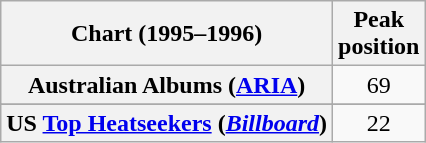<table class="wikitable sortable plainrowheaders" style="text-align:center">
<tr>
<th>Chart (1995–1996)</th>
<th>Peak<br>position</th>
</tr>
<tr>
<th scope="row">Australian Albums (<a href='#'>ARIA</a>)</th>
<td>69</td>
</tr>
<tr>
</tr>
<tr>
</tr>
<tr>
</tr>
<tr>
</tr>
<tr>
<th scope="row">US <a href='#'>Top Heatseekers</a> (<em><a href='#'>Billboard</a></em>)</th>
<td style="text-align:center;">22</td>
</tr>
</table>
